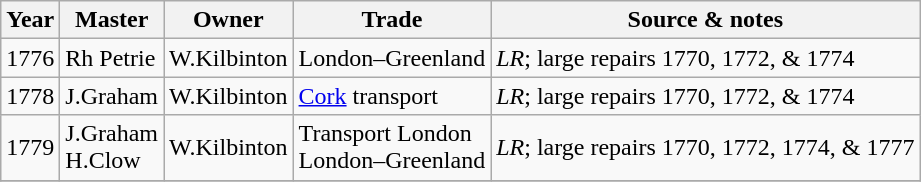<table class=" wikitable">
<tr>
<th>Year</th>
<th>Master</th>
<th>Owner</th>
<th>Trade</th>
<th>Source & notes</th>
</tr>
<tr>
<td>1776</td>
<td>Rh Petrie</td>
<td>W.Kilbinton</td>
<td>London–Greenland</td>
<td><em>LR</em>; large repairs 1770, 1772, & 1774</td>
</tr>
<tr>
<td>1778</td>
<td>J.Graham</td>
<td>W.Kilbinton</td>
<td><a href='#'>Cork</a> transport</td>
<td><em>LR</em>; large repairs 1770, 1772, & 1774</td>
</tr>
<tr>
<td>1779</td>
<td>J.Graham<br>H.Clow</td>
<td>W.Kilbinton</td>
<td>Transport London<br>London–Greenland</td>
<td><em>LR</em>; large repairs 1770, 1772, 1774, & 1777</td>
</tr>
<tr>
</tr>
</table>
